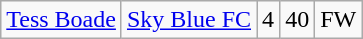<table class="wikitable" style="text-align: center">
<tr>
<td><a href='#'>Tess Boade</a></td>
<td><a href='#'>Sky Blue FC</a></td>
<td>4</td>
<td>40</td>
<td>FW</td>
</tr>
</table>
